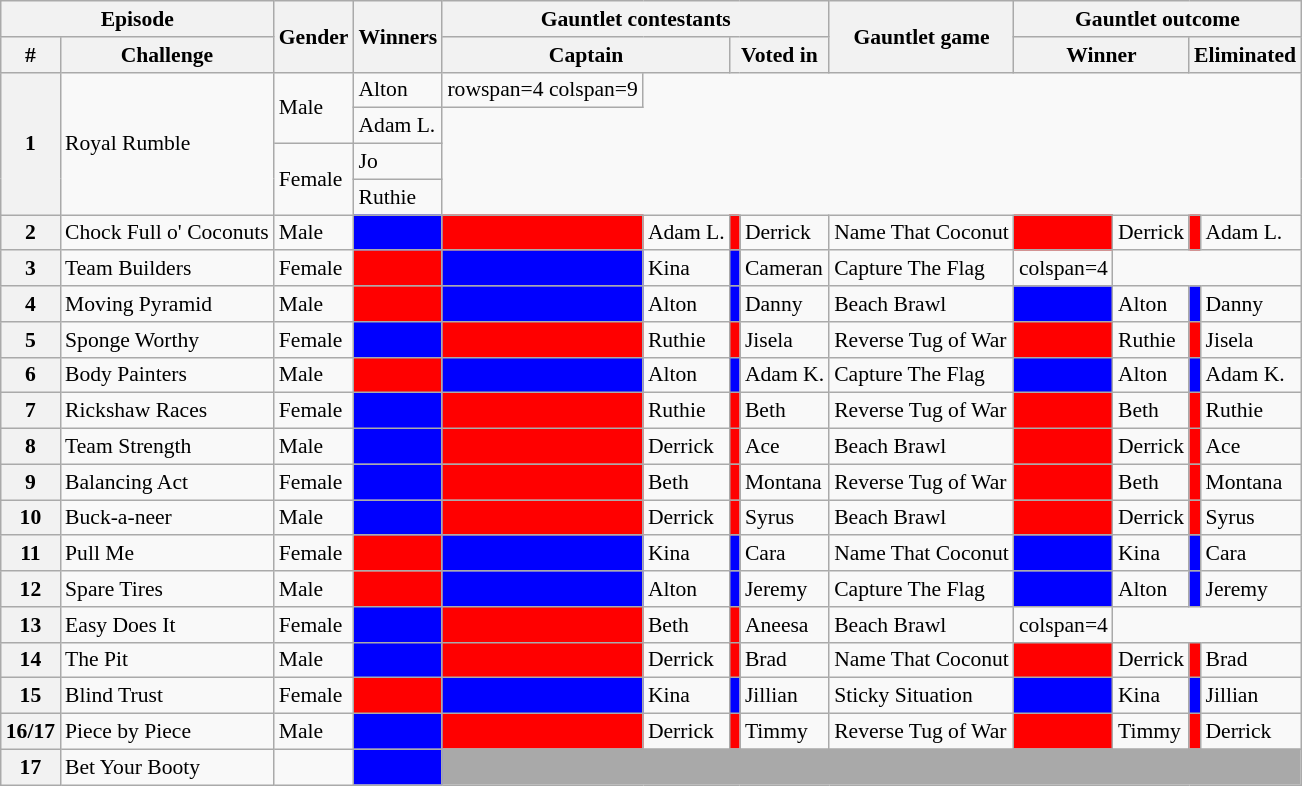<table class="wikitable" style="font-size:90%; white-space:nowrap">
<tr>
<th colspan=2>Episode</th>
<th rowspan=2>Gender</th>
<th rowspan=2>Winners</th>
<th colspan=4>Gauntlet contestants</th>
<th rowspan=2>Gauntlet game</th>
<th colspan=4>Gauntlet outcome</th>
</tr>
<tr>
<th>#</th>
<th>Challenge</th>
<th colspan=2>Captain</th>
<th colspan=2>Voted in</th>
<th colspan=2>Winner</th>
<th colspan=2>Eliminated</th>
</tr>
<tr>
<th rowspan=4>1</th>
<td rowspan=4>Royal Rumble</td>
<td rowspan=2>Male</td>
<td>Alton</td>
<td>rowspan=4 colspan=9 </td>
</tr>
<tr>
<td>Adam L.</td>
</tr>
<tr>
<td rowspan=2>Female</td>
<td>Jo</td>
</tr>
<tr>
<td>Ruthie</td>
</tr>
<tr>
<th>2</th>
<td>Chock Full o' Coconuts</td>
<td>Male</td>
<td bgcolor="blue"></td>
<td bgcolor="red"></td>
<td>Adam L.</td>
<td bgcolor="red"></td>
<td>Derrick</td>
<td>Name That Coconut</td>
<td bgcolor="red"></td>
<td>Derrick</td>
<td bgcolor="red"></td>
<td>Adam L.</td>
</tr>
<tr>
<th>3</th>
<td>Team Builders</td>
<td>Female</td>
<td bgcolor="red"></td>
<td bgcolor="blue"></td>
<td>Kina</td>
<td bgcolor="blue"></td>
<td>Cameran</td>
<td>Capture The Flag</td>
<td>colspan=4 </td>
</tr>
<tr>
<th>4</th>
<td>Moving Pyramid</td>
<td>Male</td>
<td bgcolor="red"></td>
<td bgcolor="blue"></td>
<td>Alton</td>
<td bgcolor="blue"></td>
<td>Danny</td>
<td>Beach Brawl</td>
<td bgcolor="blue"></td>
<td>Alton</td>
<td bgcolor="blue"></td>
<td>Danny</td>
</tr>
<tr>
<th>5</th>
<td>Sponge Worthy</td>
<td>Female</td>
<td bgcolor="blue"></td>
<td bgcolor="red"></td>
<td>Ruthie</td>
<td bgcolor="red"></td>
<td>Jisela</td>
<td>Reverse Tug of War</td>
<td bgcolor="red"></td>
<td>Ruthie</td>
<td bgcolor="red"></td>
<td>Jisela</td>
</tr>
<tr>
<th>6</th>
<td>Body Painters</td>
<td>Male</td>
<td bgcolor="red"></td>
<td bgcolor="blue"></td>
<td>Alton</td>
<td bgcolor="blue"></td>
<td>Adam K.</td>
<td>Capture The Flag</td>
<td bgcolor="blue"></td>
<td>Alton</td>
<td bgcolor="blue"></td>
<td>Adam K.</td>
</tr>
<tr>
<th>7</th>
<td>Rickshaw Races</td>
<td>Female</td>
<td bgcolor="blue"></td>
<td bgcolor="red"></td>
<td>Ruthie</td>
<td bgcolor="red"></td>
<td>Beth</td>
<td>Reverse Tug of War</td>
<td bgcolor="red"></td>
<td>Beth</td>
<td bgcolor="red"></td>
<td>Ruthie</td>
</tr>
<tr>
<th>8</th>
<td>Team Strength</td>
<td>Male</td>
<td bgcolor="blue"></td>
<td bgcolor="red"></td>
<td>Derrick</td>
<td bgcolor="red"></td>
<td>Ace</td>
<td>Beach Brawl</td>
<td bgcolor="red"></td>
<td>Derrick</td>
<td bgcolor="red"></td>
<td>Ace</td>
</tr>
<tr>
<th>9</th>
<td>Balancing Act</td>
<td>Female</td>
<td bgcolor="blue"></td>
<td bgcolor="red"></td>
<td>Beth</td>
<td bgcolor="red"></td>
<td>Montana</td>
<td>Reverse Tug of War</td>
<td bgcolor="red"></td>
<td>Beth</td>
<td bgcolor="red"></td>
<td>Montana</td>
</tr>
<tr>
<th>10</th>
<td>Buck-a-neer</td>
<td>Male</td>
<td bgcolor="blue"></td>
<td bgcolor="red"></td>
<td>Derrick</td>
<td bgcolor="red"></td>
<td>Syrus</td>
<td>Beach Brawl</td>
<td bgcolor="red"></td>
<td>Derrick</td>
<td bgcolor="red"></td>
<td>Syrus</td>
</tr>
<tr>
<th>11</th>
<td>Pull Me</td>
<td>Female</td>
<td bgcolor="red"></td>
<td bgcolor="blue"></td>
<td>Kina</td>
<td bgcolor="blue"></td>
<td>Cara</td>
<td>Name That Coconut</td>
<td bgcolor="blue"></td>
<td>Kina</td>
<td bgcolor="blue"></td>
<td>Cara</td>
</tr>
<tr>
<th>12</th>
<td>Spare Tires</td>
<td>Male</td>
<td bgcolor="red"></td>
<td bgcolor="blue"></td>
<td>Alton</td>
<td bgcolor="blue"></td>
<td>Jeremy</td>
<td>Capture The Flag</td>
<td bgcolor="blue"></td>
<td>Alton</td>
<td bgcolor="blue"></td>
<td>Jeremy</td>
</tr>
<tr>
<th>13</th>
<td>Easy Does It</td>
<td>Female</td>
<td bgcolor="blue"></td>
<td bgcolor="red"></td>
<td>Beth</td>
<td bgcolor="red"></td>
<td>Aneesa</td>
<td>Beach Brawl</td>
<td>colspan=4 </td>
</tr>
<tr>
<th>14</th>
<td>The Pit</td>
<td>Male</td>
<td bgcolor="blue"></td>
<td bgcolor="red"></td>
<td>Derrick</td>
<td bgcolor="red"></td>
<td>Brad</td>
<td>Name That Coconut</td>
<td bgcolor="red"></td>
<td>Derrick</td>
<td bgcolor="red"></td>
<td>Brad</td>
</tr>
<tr>
<th>15</th>
<td>Blind Trust</td>
<td>Female</td>
<td bgcolor="red"></td>
<td bgcolor="blue"></td>
<td>Kina</td>
<td bgcolor="blue"></td>
<td>Jillian</td>
<td>Sticky Situation</td>
<td bgcolor="blue"></td>
<td>Kina</td>
<td bgcolor="blue"></td>
<td>Jillian</td>
</tr>
<tr>
<th>16/17</th>
<td>Piece by Piece</td>
<td>Male</td>
<td bgcolor="blue"></td>
<td bgcolor="red"></td>
<td>Derrick</td>
<td bgcolor="red"></td>
<td>Timmy</td>
<td>Reverse Tug of War</td>
<td bgcolor="red"></td>
<td>Timmy</td>
<td bgcolor="red"></td>
<td>Derrick</td>
</tr>
<tr>
<th>17</th>
<td>Bet Your Booty</td>
<td></td>
<td bgcolor="blue"><strong></strong></td>
<td colspan=10 bgcolor="darkgray"></td>
</tr>
</table>
